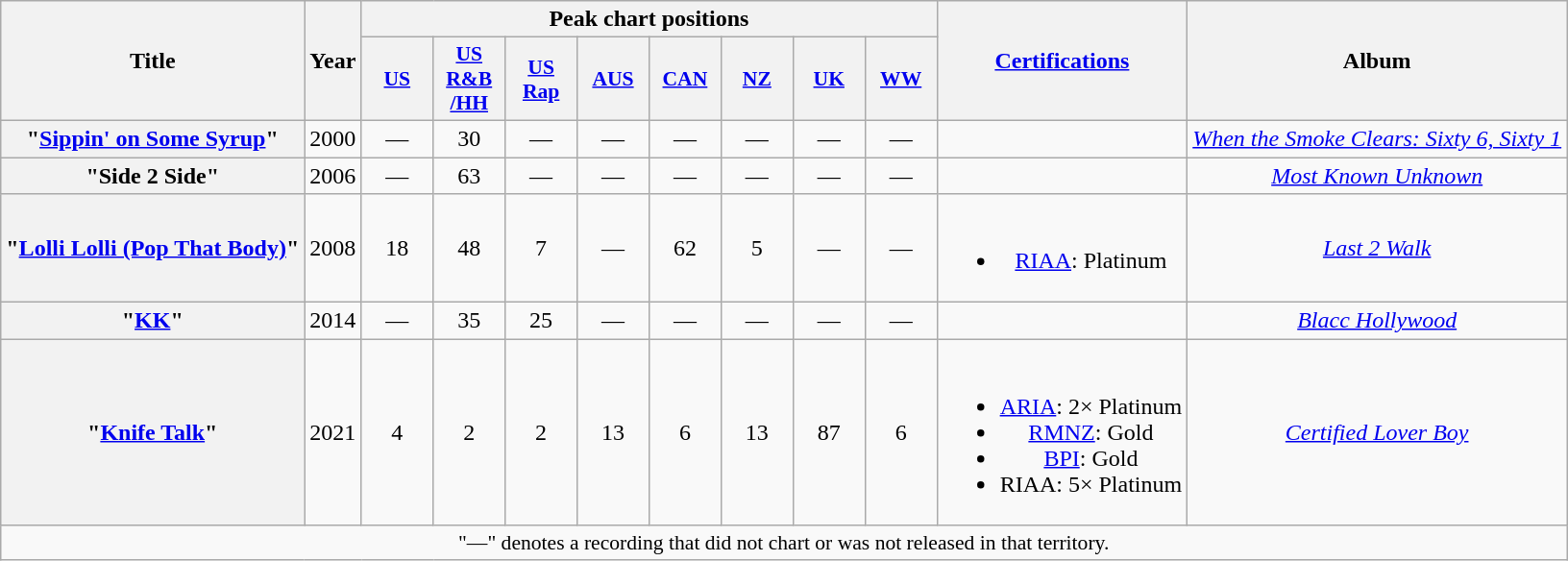<table class="wikitable plainrowheaders" style="text-align:center;">
<tr>
<th rowspan="2">Title</th>
<th rowspan="2">Year</th>
<th colspan="8">Peak chart positions</th>
<th rowspan="2"><a href='#'>Certifications</a></th>
<th rowspan="2">Album</th>
</tr>
<tr>
<th scope="col" style="width:3em;font-size:90%;"><a href='#'>US</a><br></th>
<th scope="col" style="width:3em;font-size:90%;"><a href='#'>US<br>R&B<br>/HH</a><br></th>
<th scope="col" style="width:3em;font-size:90%;"><a href='#'>US<br>Rap</a><br></th>
<th scope="col" style="width:3em;font-size:90%;"><a href='#'>AUS</a><br></th>
<th scope="col" style="width:3em;font-size:90%;"><a href='#'>CAN</a><br></th>
<th scope="col" style="width:3em;font-size:90%;"><a href='#'>NZ</a><br></th>
<th scope="col" style="width:3em;font-size:90%;"><a href='#'>UK</a><br></th>
<th scope="col" style="width:3em;font-size:90%;"><a href='#'>WW</a><br></th>
</tr>
<tr>
<th scope="row">"<a href='#'>Sippin' on Some Syrup</a>"<br></th>
<td>2000</td>
<td>—</td>
<td>30</td>
<td>—</td>
<td>—</td>
<td>—</td>
<td>—</td>
<td>—</td>
<td>—</td>
<td></td>
<td><em><a href='#'>When the Smoke Clears: Sixty 6, Sixty 1</a></em></td>
</tr>
<tr>
<th scope="row">"Side 2 Side"<br></th>
<td>2006</td>
<td>—</td>
<td>63</td>
<td>—</td>
<td>—</td>
<td>—</td>
<td>—</td>
<td>—</td>
<td>—</td>
<td></td>
<td><em><a href='#'>Most Known Unknown</a></em></td>
</tr>
<tr>
<th scope="row">"<a href='#'>Lolli Lolli (Pop That Body)</a>"<br></th>
<td>2008</td>
<td>18</td>
<td>48</td>
<td>7</td>
<td>—</td>
<td>62</td>
<td>5</td>
<td>—</td>
<td>—</td>
<td><br><ul><li><a href='#'>RIAA</a>: Platinum</li></ul></td>
<td><em><a href='#'>Last 2 Walk</a></em></td>
</tr>
<tr>
<th scope="row">"<a href='#'>KK</a>"<br></th>
<td>2014</td>
<td>—</td>
<td>35</td>
<td>25</td>
<td>—</td>
<td>—</td>
<td>—</td>
<td>—</td>
<td>—</td>
<td></td>
<td><em><a href='#'>Blacc Hollywood</a></em></td>
</tr>
<tr>
<th scope="row">"<a href='#'>Knife Talk</a>"<br></th>
<td>2021</td>
<td>4</td>
<td>2</td>
<td>2</td>
<td>13</td>
<td>6</td>
<td>13</td>
<td>87</td>
<td>6</td>
<td><br><ul><li><a href='#'>ARIA</a>: 2× Platinum</li><li><a href='#'>RMNZ</a>: Gold</li><li><a href='#'>BPI</a>: Gold</li><li>RIAA: 5× Platinum</li></ul></td>
<td><em><a href='#'>Certified Lover Boy</a></em></td>
</tr>
<tr>
<td colspan="12" style="font-size:90%">"—" denotes a recording that did not chart or was not released in that territory.</td>
</tr>
</table>
